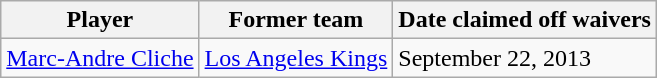<table class="wikitable">
<tr>
<th>Player</th>
<th>Former team</th>
<th>Date claimed off waivers</th>
</tr>
<tr>
<td><a href='#'>Marc-Andre Cliche</a></td>
<td><a href='#'>Los Angeles Kings</a></td>
<td>September 22, 2013</td>
</tr>
</table>
